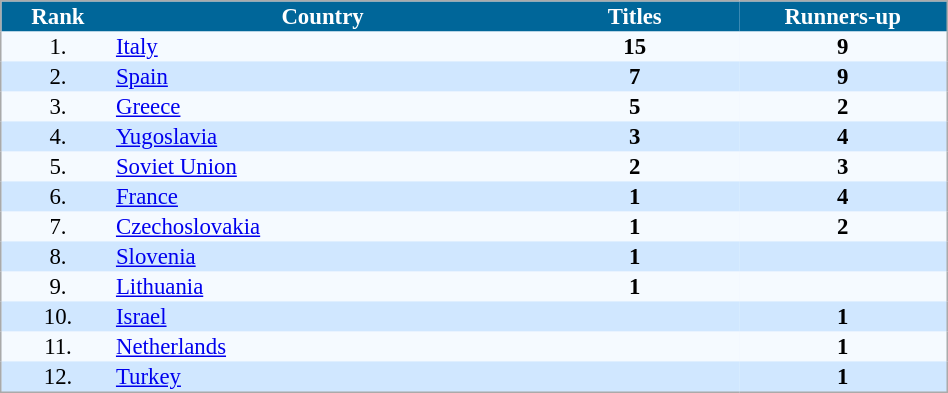<table cellspacing="0" style="background: #EBF5FF; border: 1px #aaa solid; border-collapse: collapse; font-size: 95%;" width=50%>
<tr bgcolor=#006699 style="color:white;">
<th width=5%>Rank</th>
<th width=20%>Country</th>
<th width=10%>Titles</th>
<th width=10%>Runners-up</th>
</tr>
<tr bgcolor=#F5FAFF>
<td align=center>1.</td>
<td> <a href='#'>Italy</a></td>
<td align=center><strong>15</strong></td>
<td align=center><strong>9</strong></td>
</tr>
<tr bgcolor=#D0E7FF>
<td align=center>2.</td>
<td> <a href='#'>Spain</a></td>
<td align=center><strong>7</strong></td>
<td align=center><strong>9</strong></td>
</tr>
<tr bgcolor=#F5FAFF>
<td align=center>3.</td>
<td> <a href='#'>Greece</a></td>
<td align=center><strong>5</strong></td>
<td align=center><strong>2</strong></td>
</tr>
<tr bgcolor=#D0E7FF>
<td align=center>4.</td>
<td> <a href='#'>Yugoslavia</a></td>
<td align=center><strong>3</strong></td>
<td align=center><strong>4</strong></td>
</tr>
<tr bgcolor=#F5FAFF>
<td align=center>5.</td>
<td> <a href='#'>Soviet Union</a></td>
<td align=center><strong>2</strong></td>
<td align=center><strong>3</strong></td>
</tr>
<tr bgcolor=#D0E7FF>
<td align=center>6.</td>
<td> <a href='#'>France</a></td>
<td align=center><strong>1</strong></td>
<td align=center><strong>4</strong></td>
</tr>
<tr bgcolor=#F5FAFF>
<td align=center>7.</td>
<td> <a href='#'>Czechoslovakia</a></td>
<td align=center><strong>1</strong></td>
<td align=center><strong>2</strong></td>
</tr>
<tr bgcolor=#D0E7FF>
<td align=center>8.</td>
<td> <a href='#'>Slovenia</a></td>
<td align=center><strong>1</strong></td>
<td align=center></td>
</tr>
<tr bgcolor=#F5FAFF>
<td align=center>9.</td>
<td> <a href='#'>Lithuania</a></td>
<td align=center><strong>1</strong></td>
<td align=center></td>
</tr>
<tr bgcolor=#D0E7FF>
<td align=center>10.</td>
<td> <a href='#'>Israel</a></td>
<td align=center></td>
<td align=center><strong>1</strong></td>
</tr>
<tr bgcolor=#F5FAFF>
<td align=center>11.</td>
<td> <a href='#'>Netherlands</a></td>
<td align=center></td>
<td align=center><strong>1</strong></td>
</tr>
<tr bgcolor=#D0E7FF>
<td align=center>12.</td>
<td> <a href='#'>Turkey</a></td>
<td align=center></td>
<td align=center><strong>1</strong></td>
</tr>
</table>
